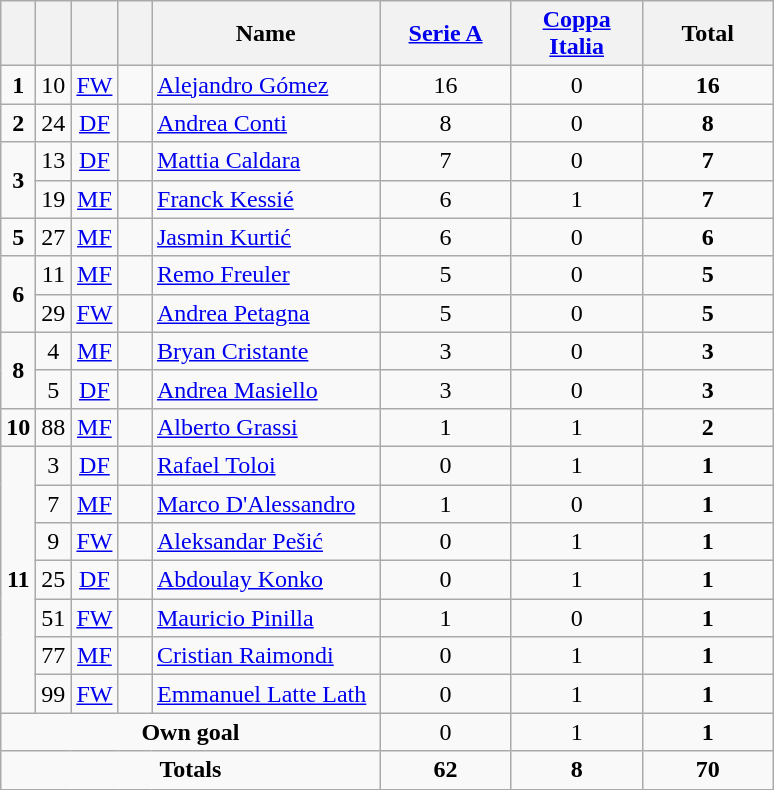<table class="wikitable" style="text-align:center">
<tr>
<th width=15></th>
<th width=15></th>
<th width=15></th>
<th width=15></th>
<th width=145>Name</th>
<th width=80><a href='#'>Serie A</a></th>
<th width=80><a href='#'>Coppa Italia</a></th>
<th width=80>Total</th>
</tr>
<tr>
<td><strong>1</strong></td>
<td>10</td>
<td><a href='#'>FW</a></td>
<td></td>
<td align=left><a href='#'>Alejandro Gómez</a></td>
<td>16</td>
<td>0</td>
<td><strong>16</strong></td>
</tr>
<tr>
<td><strong>2</strong></td>
<td>24</td>
<td><a href='#'>DF</a></td>
<td></td>
<td align=left><a href='#'>Andrea Conti</a></td>
<td>8</td>
<td>0</td>
<td><strong>8</strong></td>
</tr>
<tr>
<td rowspan=2><strong>3</strong></td>
<td>13</td>
<td><a href='#'>DF</a></td>
<td></td>
<td align=left><a href='#'>Mattia Caldara</a></td>
<td>7</td>
<td>0</td>
<td><strong>7</strong></td>
</tr>
<tr>
<td>19</td>
<td><a href='#'>MF</a></td>
<td></td>
<td align=left><a href='#'>Franck Kessié</a></td>
<td>6</td>
<td>1</td>
<td><strong>7</strong></td>
</tr>
<tr>
<td><strong>5</strong></td>
<td>27</td>
<td><a href='#'>MF</a></td>
<td></td>
<td align=left><a href='#'>Jasmin Kurtić</a></td>
<td>6</td>
<td>0</td>
<td><strong>6</strong></td>
</tr>
<tr>
<td rowspan=2><strong>6</strong></td>
<td>11</td>
<td><a href='#'>MF</a></td>
<td></td>
<td align=left><a href='#'>Remo Freuler</a></td>
<td>5</td>
<td>0</td>
<td><strong>5</strong></td>
</tr>
<tr>
<td>29</td>
<td><a href='#'>FW</a></td>
<td></td>
<td align=left><a href='#'>Andrea Petagna</a></td>
<td>5</td>
<td>0</td>
<td><strong>5</strong></td>
</tr>
<tr>
<td rowspan=2><strong>8</strong></td>
<td>4</td>
<td><a href='#'>MF</a></td>
<td></td>
<td align=left><a href='#'>Bryan Cristante</a></td>
<td>3</td>
<td>0</td>
<td><strong>3</strong></td>
</tr>
<tr>
<td>5</td>
<td><a href='#'>DF</a></td>
<td></td>
<td align=left><a href='#'>Andrea Masiello</a></td>
<td>3</td>
<td>0</td>
<td><strong>3</strong></td>
</tr>
<tr>
<td><strong>10</strong></td>
<td>88</td>
<td><a href='#'>MF</a></td>
<td></td>
<td align=left><a href='#'>Alberto Grassi</a></td>
<td>1</td>
<td>1</td>
<td><strong>2</strong></td>
</tr>
<tr>
<td rowspan=7><strong>11</strong></td>
<td>3</td>
<td><a href='#'>DF</a></td>
<td></td>
<td align=left><a href='#'>Rafael Toloi</a></td>
<td>0</td>
<td>1</td>
<td><strong>1</strong></td>
</tr>
<tr>
<td>7</td>
<td><a href='#'>MF</a></td>
<td></td>
<td align=left><a href='#'>Marco D'Alessandro</a></td>
<td>1</td>
<td>0</td>
<td><strong>1</strong></td>
</tr>
<tr>
<td>9</td>
<td><a href='#'>FW</a></td>
<td></td>
<td align=left><a href='#'>Aleksandar Pešić</a></td>
<td>0</td>
<td>1</td>
<td><strong>1</strong></td>
</tr>
<tr>
<td>25</td>
<td><a href='#'>DF</a></td>
<td></td>
<td align=left><a href='#'>Abdoulay Konko</a></td>
<td>0</td>
<td>1</td>
<td><strong>1</strong></td>
</tr>
<tr>
<td>51</td>
<td><a href='#'>FW</a></td>
<td></td>
<td align=left><a href='#'>Mauricio Pinilla</a></td>
<td>1</td>
<td>0</td>
<td><strong>1</strong></td>
</tr>
<tr>
<td>77</td>
<td><a href='#'>MF</a></td>
<td></td>
<td align=left><a href='#'>Cristian Raimondi</a></td>
<td>0</td>
<td>1</td>
<td><strong>1</strong></td>
</tr>
<tr>
<td>99</td>
<td><a href='#'>FW</a></td>
<td></td>
<td align=left><a href='#'>Emmanuel Latte Lath</a></td>
<td>0</td>
<td>1</td>
<td><strong>1</strong></td>
</tr>
<tr>
<td colspan=5><strong>Own goal</strong></td>
<td>0</td>
<td>1</td>
<td><strong>1</strong></td>
</tr>
<tr>
<td colspan=5><strong>Totals</strong></td>
<td><strong>62</strong></td>
<td><strong>8</strong></td>
<td><strong>70</strong></td>
</tr>
</table>
